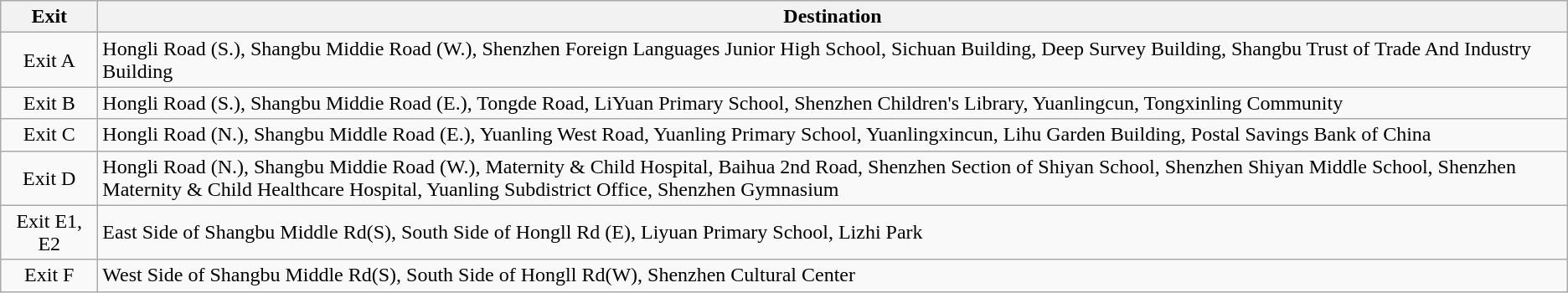<table class="wikitable">
<tr>
<th style="width:70px">Exit</th>
<th>Destination</th>
</tr>
<tr>
<td align="center">Exit A</td>
<td>Hongli Road (S.), Shangbu Middie Road (W.), Shenzhen Foreign Languages Junior High School, Sichuan Building, Deep Survey Building, Shangbu Trust of Trade And Industry Building</td>
</tr>
<tr>
<td align="center">Exit B</td>
<td>Hongli Road (S.), Shangbu Middie Road (E.), Tongde Road, LiYuan Primary School, Shenzhen Children's Library, Yuanlingcun, Tongxinling Community</td>
</tr>
<tr>
<td align="center">Exit C</td>
<td>Hongli Road (N.), Shangbu Middle Road (E.), Yuanling West Road, Yuanling Primary School, Yuanlingxincun, Lihu Garden Building, Postal Savings Bank of China</td>
</tr>
<tr>
<td align="center">Exit D</td>
<td>Hongli Road (N.), Shangbu Middie Road (W.), Maternity & Child Hospital, Baihua 2nd Road, Shenzhen Section of Shiyan School, Shenzhen Shiyan Middle School, Shenzhen Maternity & Child Healthcare Hospital, Yuanling Subdistrict Office, Shenzhen Gymnasium</td>
</tr>
<tr>
<td align="center">Exit E1, E2</td>
<td>East Side of Shangbu Middle Rd(S), South Side of Hongll Rd (E), Liyuan Primary School, Lizhi Park</td>
</tr>
<tr>
<td align="center">Exit F</td>
<td>West Side of Shangbu Middle Rd(S), South Side of Hongll Rd(W), Shenzhen Cultural Center</td>
</tr>
</table>
